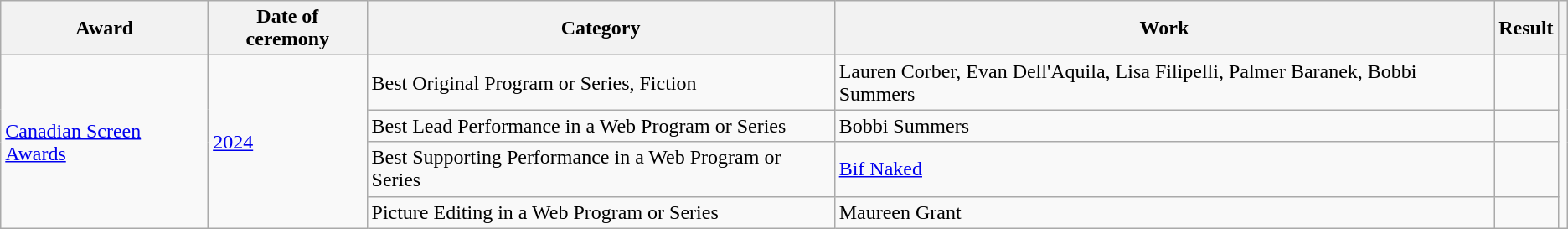<table class="wikitable plainrowheaders sortable">
<tr>
<th scope="col">Award</th>
<th scope="col">Date of ceremony</th>
<th scope="col">Category</th>
<th scope="col">Work</th>
<th scope="col">Result</th>
<th scope="col" class="unsortable"></th>
</tr>
<tr>
<td rowspan=4><a href='#'>Canadian Screen Awards</a></td>
<td rowspan=4><a href='#'>2024</a></td>
<td>Best Original Program or Series, Fiction</td>
<td>Lauren Corber, Evan Dell'Aquila, Lisa Filipelli, Palmer Baranek, Bobbi Summers</td>
<td></td>
<td rowspan=4></td>
</tr>
<tr>
<td>Best Lead Performance in a Web Program or Series</td>
<td>Bobbi Summers</td>
<td></td>
</tr>
<tr>
<td>Best Supporting Performance in a Web Program or Series</td>
<td><a href='#'>Bif Naked</a></td>
<td></td>
</tr>
<tr>
<td>Picture Editing in a Web Program or Series</td>
<td>Maureen Grant</td>
<td></td>
</tr>
</table>
